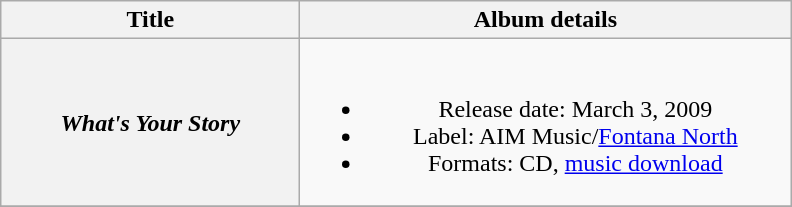<table class="wikitable plainrowheaders" style="text-align:center;">
<tr>
<th style="width:12em;">Title</th>
<th style="width:20em;">Album details</th>
</tr>
<tr>
<th scope="row"><em>What's Your Story</em></th>
<td><br><ul><li>Release date: March 3, 2009</li><li>Label: AIM Music/<a href='#'>Fontana North</a></li><li>Formats: CD, <a href='#'>music download</a></li></ul></td>
</tr>
<tr>
</tr>
</table>
